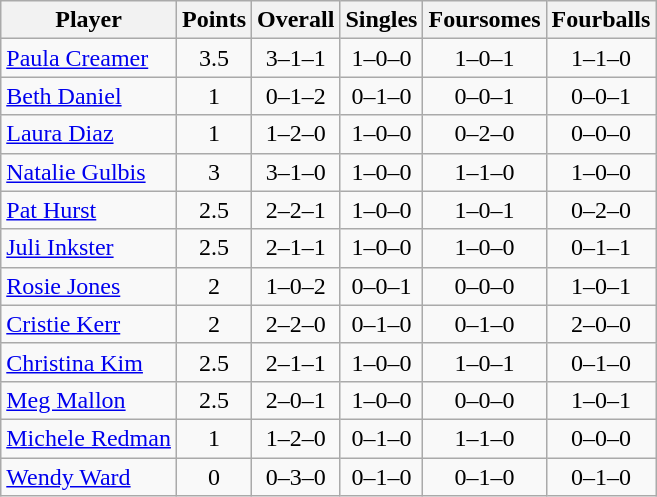<table class="wikitable sortable" style="text-align:center">
<tr>
<th>Player</th>
<th>Points</th>
<th>Overall</th>
<th>Singles</th>
<th>Foursomes</th>
<th>Fourballs</th>
</tr>
<tr>
<td align=left><a href='#'>Paula Creamer</a></td>
<td>3.5</td>
<td>3–1–1</td>
<td>1–0–0</td>
<td>1–0–1</td>
<td>1–1–0</td>
</tr>
<tr>
<td align=left><a href='#'>Beth Daniel</a></td>
<td>1</td>
<td>0–1–2</td>
<td>0–1–0</td>
<td>0–0–1</td>
<td>0–0–1</td>
</tr>
<tr>
<td align=left><a href='#'>Laura Diaz</a></td>
<td>1</td>
<td>1–2–0</td>
<td>1–0–0</td>
<td>0–2–0</td>
<td>0–0–0</td>
</tr>
<tr>
<td align=left><a href='#'>Natalie Gulbis</a></td>
<td>3</td>
<td>3–1–0</td>
<td>1–0–0</td>
<td>1–1–0</td>
<td>1–0–0</td>
</tr>
<tr>
<td align=left><a href='#'>Pat Hurst</a></td>
<td>2.5</td>
<td>2–2–1</td>
<td>1–0–0</td>
<td>1–0–1</td>
<td>0–2–0</td>
</tr>
<tr>
<td align=left><a href='#'>Juli Inkster</a></td>
<td>2.5</td>
<td>2–1–1</td>
<td>1–0–0</td>
<td>1–0–0</td>
<td>0–1–1</td>
</tr>
<tr>
<td align=left><a href='#'>Rosie Jones</a></td>
<td>2</td>
<td>1–0–2</td>
<td>0–0–1</td>
<td>0–0–0</td>
<td>1–0–1</td>
</tr>
<tr>
<td align=left><a href='#'>Cristie Kerr</a></td>
<td>2</td>
<td>2–2–0</td>
<td>0–1–0</td>
<td>0–1–0</td>
<td>2–0–0</td>
</tr>
<tr>
<td align=left><a href='#'>Christina Kim</a></td>
<td>2.5</td>
<td>2–1–1</td>
<td>1–0–0</td>
<td>1–0–1</td>
<td>0–1–0</td>
</tr>
<tr>
<td align=left><a href='#'>Meg Mallon</a></td>
<td>2.5</td>
<td>2–0–1</td>
<td>1–0–0</td>
<td>0–0–0</td>
<td>1–0–1</td>
</tr>
<tr>
<td align=left><a href='#'>Michele Redman</a></td>
<td>1</td>
<td>1–2–0</td>
<td>0–1–0</td>
<td>1–1–0</td>
<td>0–0–0</td>
</tr>
<tr>
<td align=left><a href='#'>Wendy Ward</a></td>
<td>0</td>
<td>0–3–0</td>
<td>0–1–0</td>
<td>0–1–0</td>
<td>0–1–0</td>
</tr>
</table>
